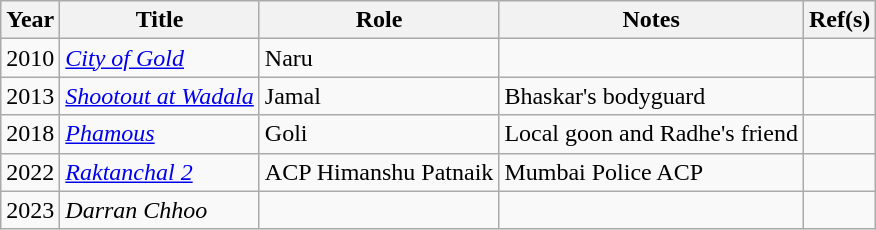<table class="wikitable sortable">
<tr>
<th>Year</th>
<th>Title</th>
<th>Role</th>
<th>Notes</th>
<th>Ref(s)</th>
</tr>
<tr>
<td>2010</td>
<td><em><a href='#'>City of Gold</a></em></td>
<td>Naru</td>
<td></td>
<td></td>
</tr>
<tr>
<td>2013</td>
<td><em><a href='#'>Shootout at Wadala</a></em></td>
<td>Jamal</td>
<td>Bhaskar's bodyguard</td>
<td></td>
</tr>
<tr>
<td>2018</td>
<td><em><a href='#'>Phamous</a></em></td>
<td>Goli</td>
<td>Local goon and Radhe's friend</td>
<td></td>
</tr>
<tr>
<td>2022</td>
<td><em><a href='#'>Raktanchal 2</a></em></td>
<td>ACP Himanshu  Patnaik</td>
<td>Mumbai Police ACP</td>
<td></td>
</tr>
<tr>
<td>2023</td>
<td><em>Darran Chhoo</em></td>
<td></td>
<td></td>
</tr>
</table>
